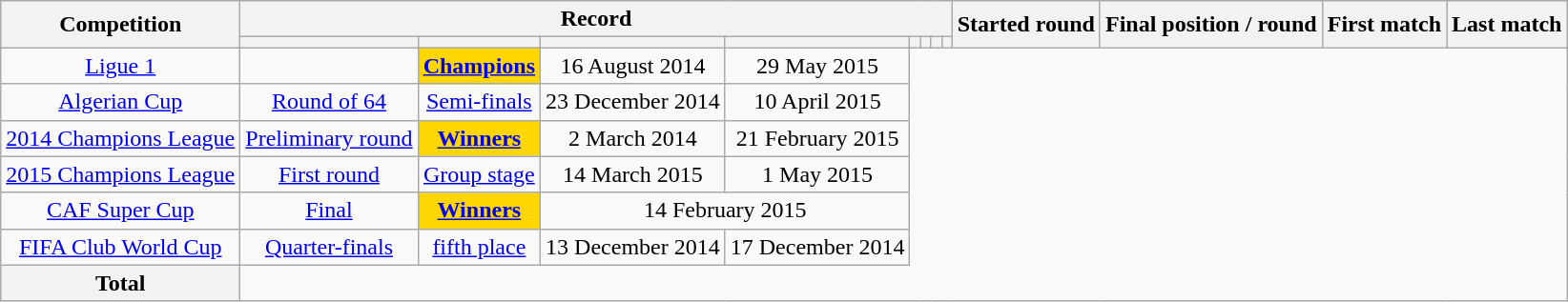<table class="wikitable" style="text-align: center">
<tr>
<th rowspan=2>Competition</th>
<th colspan=8>Record</th>
<th rowspan=2>Started round</th>
<th rowspan=2>Final position / round</th>
<th rowspan=2>First match</th>
<th rowspan=2>Last match</th>
</tr>
<tr>
<th></th>
<th></th>
<th></th>
<th></th>
<th></th>
<th></th>
<th></th>
<th></th>
</tr>
<tr>
<td><a href='#'>Ligue 1</a><br></td>
<td></td>
<td style="background:gold;"><a href='#'><strong>Champions</strong></a></td>
<td>16 August 2014</td>
<td>29 May 2015</td>
</tr>
<tr>
<td><a href='#'>Algerian Cup</a><br></td>
<td><a href='#'>Round of 64</a></td>
<td><a href='#'>Semi-finals</a></td>
<td>23 December 2014</td>
<td>10 April 2015</td>
</tr>
<tr>
<td><a href='#'>2014 Champions League</a><br></td>
<td><a href='#'>Preliminary round</a></td>
<td style="background:gold;"><a href='#'><strong>Winners</strong></a></td>
<td>2 March 2014</td>
<td>21 February 2015</td>
</tr>
<tr>
<td><a href='#'>2015 Champions League</a><br></td>
<td><a href='#'>First round</a></td>
<td><a href='#'>Group stage</a></td>
<td>14 March 2015</td>
<td>1 May 2015</td>
</tr>
<tr>
<td><a href='#'>CAF Super Cup</a><br></td>
<td><a href='#'>Final</a></td>
<td style="background:gold;"><a href='#'><strong>Winners</strong></a></td>
<td – colspan=2>14 February 2015</td>
</tr>
<tr>
<td><a href='#'>FIFA Club World Cup</a><br></td>
<td><a href='#'>Quarter-finals</a></td>
<td><a href='#'>fifth place</a></td>
<td>13 December 2014</td>
<td>17 December 2014</td>
</tr>
<tr>
<th>Total<br></th>
</tr>
</table>
